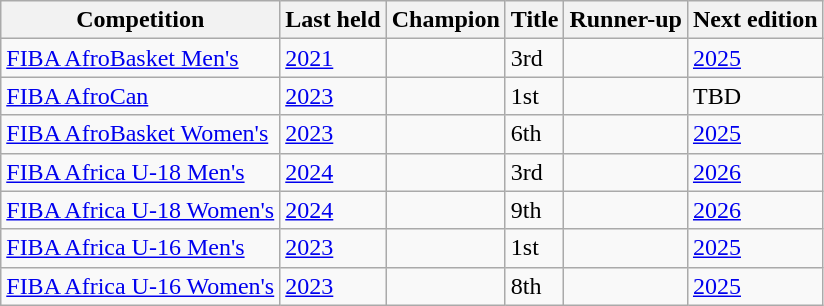<table class="wikitable sortable">
<tr>
<th>Competition</th>
<th>Last held</th>
<th>Champion</th>
<th>Title</th>
<th>Runner-up</th>
<th>Next edition</th>
</tr>
<tr>
<td><a href='#'>FIBA AfroBasket Men's</a></td>
<td><a href='#'>2021</a></td>
<td></td>
<td>3rd</td>
<td></td>
<td><a href='#'>2025</a></td>
</tr>
<tr>
<td><a href='#'>FIBA AfroCan</a></td>
<td><a href='#'>2023</a></td>
<td></td>
<td>1st</td>
<td></td>
<td>TBD</td>
</tr>
<tr>
<td><a href='#'>FIBA AfroBasket Women's</a></td>
<td><a href='#'>2023</a></td>
<td></td>
<td>6th</td>
<td></td>
<td><a href='#'>2025</a></td>
</tr>
<tr>
<td><a href='#'>FIBA Africa U-18 Men's</a></td>
<td><a href='#'>2024</a></td>
<td></td>
<td>3rd</td>
<td></td>
<td><a href='#'>2026</a></td>
</tr>
<tr>
<td><a href='#'>FIBA Africa U-18 Women's</a></td>
<td><a href='#'>2024</a></td>
<td></td>
<td>9th</td>
<td></td>
<td><a href='#'>2026</a></td>
</tr>
<tr>
<td><a href='#'>FIBA Africa U-16 Men's</a></td>
<td><a href='#'>2023</a></td>
<td></td>
<td>1st</td>
<td></td>
<td><a href='#'>2025</a></td>
</tr>
<tr>
<td><a href='#'>FIBA Africa U-16 Women's</a></td>
<td><a href='#'>2023</a></td>
<td></td>
<td>8th</td>
<td></td>
<td><a href='#'>2025</a></td>
</tr>
</table>
